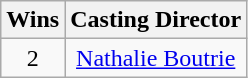<table class="wikitable" style="text-align:center;">
<tr>
<th scope="col" width="10">Wins</th>
<th scope="col" align="center">Casting Director</th>
</tr>
<tr>
<td rowspan="1" style="text-align:center;">2</td>
<td><a href='#'>Nathalie Boutrie</a></td>
</tr>
</table>
